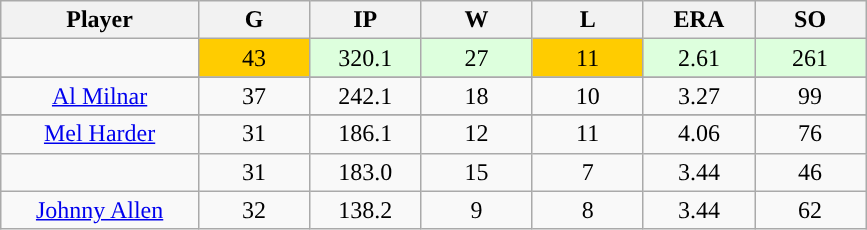<table class="wikitable sortable">
<tr>
<th bgcolor="#DDDDFF" width="16%">Player</th>
<th bgcolor="#DDDDFF" width="9%">G</th>
<th bgcolor="#DDDDFF" width="9%">IP</th>
<th bgcolor="#DDDDFF" width="9%">W</th>
<th bgcolor="#DDDDFF" width="9%">L</th>
<th bgcolor="#DDDDFF" width="9%">ERA</th>
<th bgcolor="#DDDDFF" width="9%">SO</th>
</tr>
<tr align="center">
<td></td>
<td style="background:#fc0;">43</td>
<td style="background:#DDFFDD;">320.1</td>
<td style="background:#DDFFDD;">27</td>
<td style="background:#fc0;">11</td>
<td style="background:#DDFFDD;">2.61</td>
<td style="background:#DDFFDD;">261</td>
</tr>
<tr>
</tr>
<tr align="center">
<td><a href='#'>Al Milnar</a></td>
<td>37</td>
<td>242.1</td>
<td>18</td>
<td>10</td>
<td>3.27</td>
<td>99</td>
</tr>
<tr>
</tr>
<tr align="center">
<td><a href='#'>Mel Harder</a></td>
<td>31</td>
<td>186.1</td>
<td>12</td>
<td>11</td>
<td>4.06</td>
<td>76</td>
</tr>
<tr align="center">
<td></td>
<td>31</td>
<td>183.0</td>
<td>15</td>
<td>7</td>
<td>3.44</td>
<td>46</td>
</tr>
<tr align="center">
<td><a href='#'>Johnny Allen</a></td>
<td>32</td>
<td>138.2</td>
<td>9</td>
<td>8</td>
<td>3.44</td>
<td>62</td>
</tr>
</table>
